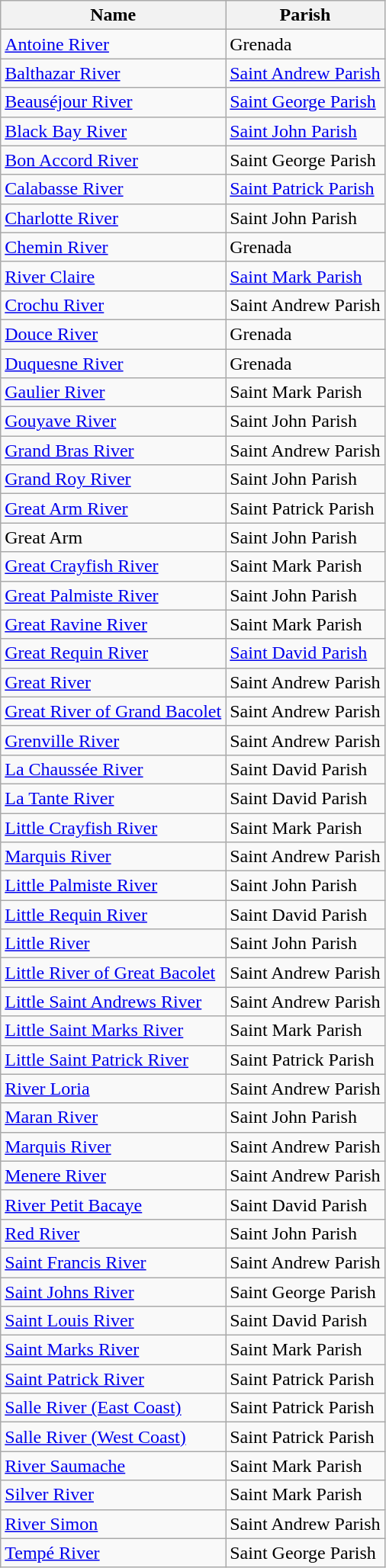<table class="wikitable sortable plainrowheaders">
<tr>
<th>Name</th>
<th>Parish</th>
</tr>
<tr>
<td><a href='#'>Antoine River</a></td>
<td>Grenada</td>
</tr>
<tr>
<td><a href='#'>Balthazar River</a></td>
<td><a href='#'>Saint Andrew Parish</a></td>
</tr>
<tr>
<td><a href='#'>Beauséjour River</a></td>
<td><a href='#'>Saint George Parish</a></td>
</tr>
<tr>
<td><a href='#'>Black Bay River</a></td>
<td><a href='#'>Saint John Parish</a></td>
</tr>
<tr>
<td><a href='#'>Bon Accord River</a></td>
<td>Saint George Parish</td>
</tr>
<tr>
<td><a href='#'>Calabasse River</a></td>
<td><a href='#'>Saint Patrick Parish</a></td>
</tr>
<tr>
<td><a href='#'>Charlotte River</a></td>
<td>Saint John Parish</td>
</tr>
<tr>
<td><a href='#'>Chemin River</a></td>
<td>Grenada</td>
</tr>
<tr>
<td><a href='#'>River Claire</a></td>
<td><a href='#'>Saint Mark Parish</a></td>
</tr>
<tr>
<td><a href='#'>Crochu River</a></td>
<td>Saint Andrew Parish</td>
</tr>
<tr>
<td><a href='#'>Douce River</a></td>
<td>Grenada</td>
</tr>
<tr>
<td><a href='#'>Duquesne River</a></td>
<td>Grenada</td>
</tr>
<tr>
<td><a href='#'>Gaulier River</a></td>
<td>Saint Mark Parish</td>
</tr>
<tr>
<td><a href='#'>Gouyave River</a></td>
<td>Saint John Parish</td>
</tr>
<tr>
<td><a href='#'>Grand Bras River</a></td>
<td>Saint Andrew Parish</td>
</tr>
<tr>
<td><a href='#'>Grand Roy River</a></td>
<td>Saint John Parish</td>
</tr>
<tr>
<td><a href='#'>Great Arm River</a></td>
<td>Saint Patrick Parish</td>
</tr>
<tr>
<td>Great Arm</td>
<td>Saint John Parish</td>
</tr>
<tr>
<td><a href='#'>Great Crayfish River</a></td>
<td>Saint Mark Parish</td>
</tr>
<tr>
<td><a href='#'>Great Palmiste River</a></td>
<td>Saint John Parish</td>
</tr>
<tr>
<td><a href='#'>Great Ravine River</a></td>
<td>Saint Mark Parish</td>
</tr>
<tr>
<td><a href='#'>Great Requin River</a></td>
<td><a href='#'>Saint David Parish</a></td>
</tr>
<tr>
<td><a href='#'>Great River</a></td>
<td>Saint Andrew Parish</td>
</tr>
<tr>
<td><a href='#'>Great River of Grand Bacolet</a></td>
<td>Saint Andrew Parish</td>
</tr>
<tr>
<td><a href='#'>Grenville River</a></td>
<td>Saint Andrew Parish</td>
</tr>
<tr>
<td><a href='#'>La Chaussée River</a></td>
<td>Saint David Parish</td>
</tr>
<tr>
<td><a href='#'>La Tante River</a></td>
<td>Saint David Parish</td>
</tr>
<tr>
<td><a href='#'>Little Crayfish River</a></td>
<td>Saint Mark Parish</td>
</tr>
<tr>
<td><a href='#'>Marquis River</a></td>
<td>Saint Andrew Parish</td>
</tr>
<tr>
<td><a href='#'>Little Palmiste River</a></td>
<td>Saint John Parish</td>
</tr>
<tr>
<td><a href='#'>Little Requin River</a></td>
<td>Saint David Parish</td>
</tr>
<tr>
<td><a href='#'>Little River</a></td>
<td>Saint John Parish</td>
</tr>
<tr>
<td><a href='#'>Little River of Great Bacolet</a></td>
<td>Saint Andrew Parish</td>
</tr>
<tr>
<td><a href='#'>Little Saint Andrews River</a></td>
<td>Saint Andrew Parish</td>
</tr>
<tr>
<td><a href='#'>Little Saint Marks River</a></td>
<td>Saint Mark Parish</td>
</tr>
<tr>
<td><a href='#'>Little Saint Patrick River</a></td>
<td>Saint Patrick Parish</td>
</tr>
<tr>
<td><a href='#'>River Loria</a></td>
<td>Saint Andrew Parish</td>
</tr>
<tr>
<td><a href='#'>Maran River</a></td>
<td>Saint John Parish</td>
</tr>
<tr>
<td><a href='#'>Marquis River</a></td>
<td>Saint Andrew Parish</td>
</tr>
<tr>
<td><a href='#'>Menere River</a></td>
<td>Saint Andrew Parish</td>
</tr>
<tr>
<td><a href='#'>River Petit Bacaye</a></td>
<td>Saint David Parish</td>
</tr>
<tr>
<td><a href='#'>Red River</a></td>
<td>Saint John Parish</td>
</tr>
<tr>
<td><a href='#'>Saint Francis River</a></td>
<td>Saint Andrew Parish</td>
</tr>
<tr>
<td><a href='#'>Saint Johns River</a></td>
<td>Saint George Parish</td>
</tr>
<tr>
<td><a href='#'>Saint Louis River</a></td>
<td>Saint David Parish</td>
</tr>
<tr>
<td><a href='#'>Saint Marks River</a></td>
<td>Saint Mark Parish</td>
</tr>
<tr>
<td><a href='#'>Saint Patrick River</a></td>
<td>Saint Patrick Parish</td>
</tr>
<tr>
<td><a href='#'>Salle River (East Coast)</a></td>
<td>Saint Patrick Parish</td>
</tr>
<tr>
<td><a href='#'>Salle River (West Coast)</a></td>
<td>Saint Patrick Parish</td>
</tr>
<tr>
<td><a href='#'>River Saumache</a></td>
<td>Saint Mark  Parish</td>
</tr>
<tr>
<td><a href='#'>Silver River</a></td>
<td>Saint Mark Parish</td>
</tr>
<tr>
<td><a href='#'>River Simon</a></td>
<td>Saint Andrew Parish</td>
</tr>
<tr>
<td><a href='#'>Tempé River</a></td>
<td>Saint George Parish</td>
</tr>
</table>
